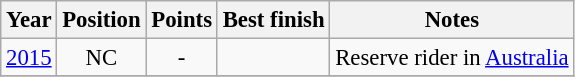<table class="wikitable" style="font-size: 95%;">
<tr>
<th>Year</th>
<th>Position</th>
<th>Points</th>
<th>Best finish</th>
<th>Notes</th>
</tr>
<tr>
<td><a href='#'>2015</a></td>
<td align="center">NC</td>
<td align="center">-</td>
<td></td>
<td>Reserve rider in <a href='#'>Australia</a></td>
</tr>
<tr>
</tr>
</table>
